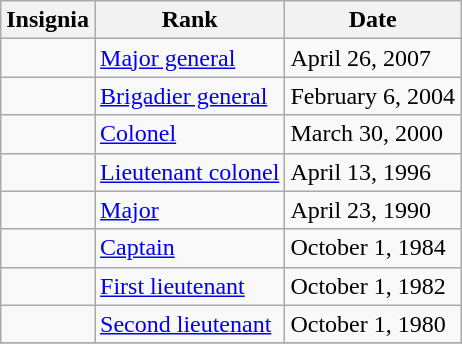<table class="wikitable">
<tr>
<th>Insignia</th>
<th>Rank</th>
<th>Date</th>
</tr>
<tr>
<td></td>
<td><a href='#'>Major general</a></td>
<td>April 26, 2007</td>
</tr>
<tr>
<td></td>
<td><a href='#'>Brigadier general</a></td>
<td>February 6, 2004</td>
</tr>
<tr>
<td></td>
<td><a href='#'>Colonel</a></td>
<td>March 30, 2000</td>
</tr>
<tr>
<td></td>
<td><a href='#'>Lieutenant colonel</a></td>
<td>April 13, 1996</td>
</tr>
<tr>
<td></td>
<td><a href='#'>Major</a></td>
<td>April 23, 1990</td>
</tr>
<tr>
<td></td>
<td><a href='#'>Captain</a></td>
<td>October 1, 1984</td>
</tr>
<tr>
<td></td>
<td><a href='#'>First lieutenant</a></td>
<td>October 1, 1982</td>
</tr>
<tr>
<td></td>
<td><a href='#'>Second lieutenant</a></td>
<td>October 1, 1980</td>
</tr>
<tr>
</tr>
</table>
